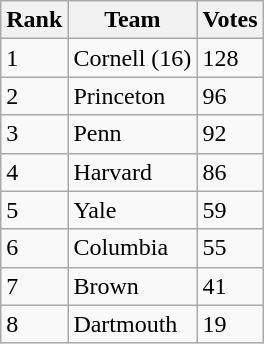<table class=wikitable>
<tr>
<th>Rank</th>
<th>Team</th>
<th>Votes</th>
</tr>
<tr>
<td>1</td>
<td>Cornell (16)</td>
<td>128</td>
</tr>
<tr>
<td>2</td>
<td>Princeton</td>
<td>96</td>
</tr>
<tr>
<td>3</td>
<td>Penn</td>
<td>92</td>
</tr>
<tr>
<td>4</td>
<td>Harvard</td>
<td>86</td>
</tr>
<tr>
<td>5</td>
<td>Yale</td>
<td>59</td>
</tr>
<tr>
<td>6</td>
<td>Columbia</td>
<td>55</td>
</tr>
<tr>
<td>7</td>
<td>Brown</td>
<td>41</td>
</tr>
<tr>
<td>8</td>
<td>Dartmouth</td>
<td>19</td>
</tr>
</table>
